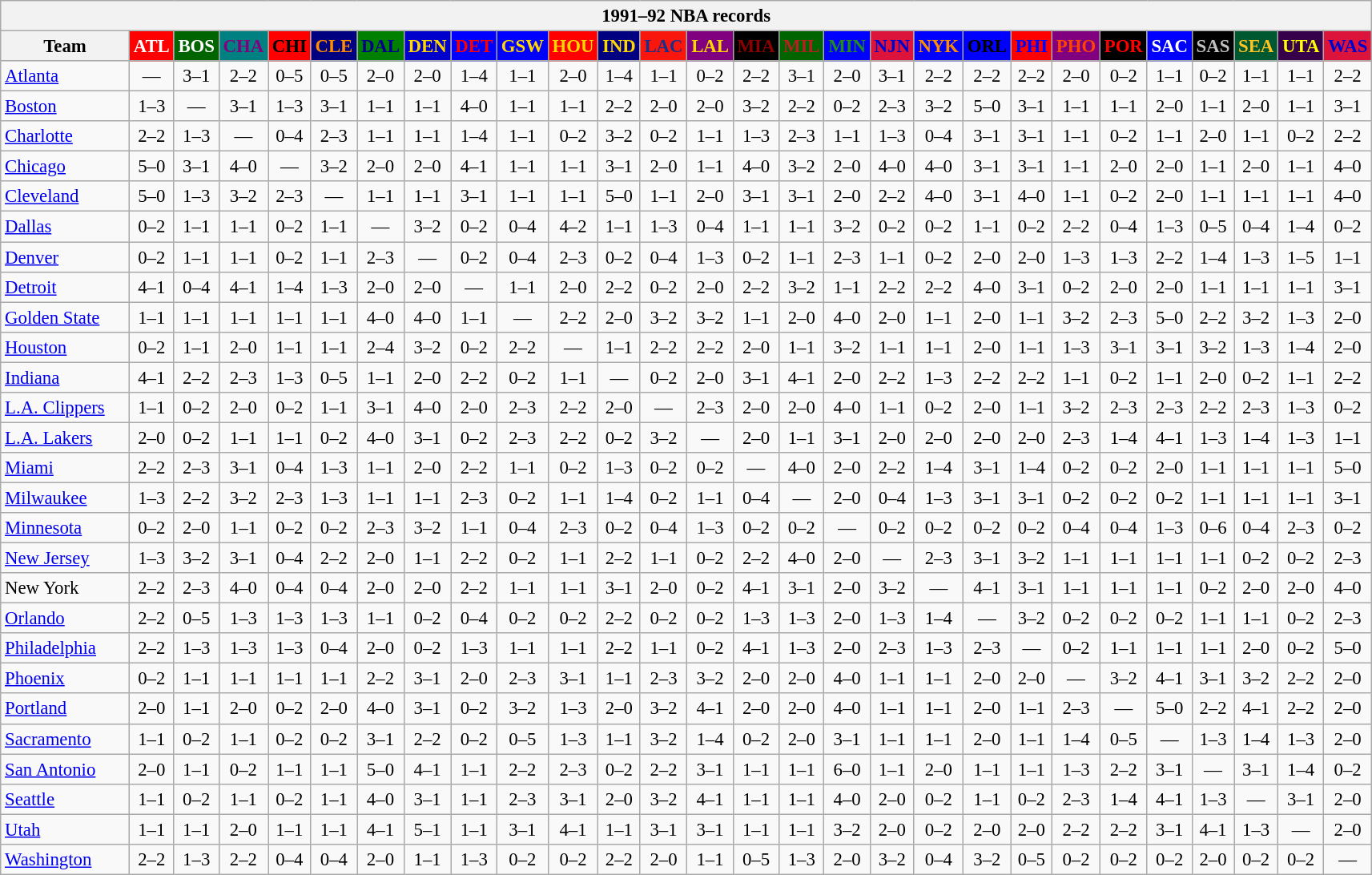<table class="wikitable" style="font-size:95%; text-align:center;">
<tr>
<th colspan=28>1991–92 NBA records</th>
</tr>
<tr>
<th width=100>Team</th>
<th style="background:#FF0000;color:#FFFFFF;width=35">ATL</th>
<th style="background:#006400;color:#FFFFFF;width=35">BOS</th>
<th style="background:#008080;color:#800080;width=35">CHA</th>
<th style="background:#FF0000;color:#000000;width=35">CHI</th>
<th style="background:#000080;color:#FF8C00;width=35">CLE</th>
<th style="background:#008000;color:#00008B;width=35">DAL</th>
<th style="background:#0000CD;color:#FFD700;width=35">DEN</th>
<th style="background:#0000FF;color:#FF0000;width=35">DET</th>
<th style="background:#0000FF;color:#FFD700;width=35">GSW</th>
<th style="background:#FF0000;color:#FFD700;width=35">HOU</th>
<th style="background:#000080;color:#FFD700;width=35">IND</th>
<th style="background:#F9160D;color:#1A2E8B;width=35">LAC</th>
<th style="background:#800080;color:#FFD700;width=35">LAL</th>
<th style="background:#000000;color:#8B0000;width=35">MIA</th>
<th style="background:#006400;color:#B22222;width=35">MIL</th>
<th style="background:#0000FF;color:#228B22;width=35">MIN</th>
<th style="background:#DC143C;color:#0000CD;width=35">NJN</th>
<th style="background:#0000FF;color:#FF8C00;width=35">NYK</th>
<th style="background:#0000FF;color:#000000;width=35">ORL</th>
<th style="background:#FF0000;color:#0000FF;width=35">PHI</th>
<th style="background:#800080;color:#FF4500;width=35">PHO</th>
<th style="background:#000000;color:#FF0000;width=35">POR</th>
<th style="background:#0000FF;color:#FFFFFF;width=35">SAC</th>
<th style="background:#000000;color:#C0C0C0;width=35">SAS</th>
<th style="background:#005831;color:#FFC322;width=35">SEA</th>
<th style="background:#36004A;color:#FFFF00;width=35">UTA</th>
<th style="background:#DC143C;color:#0000CD;width=35">WAS</th>
</tr>
<tr>
<td style="text-align:left;"><a href='#'>Atlanta</a></td>
<td>—</td>
<td>3–1</td>
<td>2–2</td>
<td>0–5</td>
<td>0–5</td>
<td>2–0</td>
<td>2–0</td>
<td>1–4</td>
<td>1–1</td>
<td>2–0</td>
<td>1–4</td>
<td>1–1</td>
<td>0–2</td>
<td>2–2</td>
<td>3–1</td>
<td>2–0</td>
<td>3–1</td>
<td>2–2</td>
<td>2–2</td>
<td>2–2</td>
<td>2–0</td>
<td>0–2</td>
<td>1–1</td>
<td>0–2</td>
<td>1–1</td>
<td>1–1</td>
<td>2–2</td>
</tr>
<tr>
<td style="text-align:left;"><a href='#'>Boston</a></td>
<td>1–3</td>
<td>—</td>
<td>3–1</td>
<td>1–3</td>
<td>3–1</td>
<td>1–1</td>
<td>1–1</td>
<td>4–0</td>
<td>1–1</td>
<td>1–1</td>
<td>2–2</td>
<td>2–0</td>
<td>2–0</td>
<td>3–2</td>
<td>2–2</td>
<td>0–2</td>
<td>2–3</td>
<td>3–2</td>
<td>5–0</td>
<td>3–1</td>
<td>1–1</td>
<td>1–1</td>
<td>2–0</td>
<td>1–1</td>
<td>2–0</td>
<td>1–1</td>
<td>3–1</td>
</tr>
<tr>
<td style="text-align:left;"><a href='#'>Charlotte</a></td>
<td>2–2</td>
<td>1–3</td>
<td>—</td>
<td>0–4</td>
<td>2–3</td>
<td>1–1</td>
<td>1–1</td>
<td>1–4</td>
<td>1–1</td>
<td>0–2</td>
<td>3–2</td>
<td>0–2</td>
<td>1–1</td>
<td>1–3</td>
<td>2–3</td>
<td>1–1</td>
<td>1–3</td>
<td>0–4</td>
<td>3–1</td>
<td>3–1</td>
<td>1–1</td>
<td>0–2</td>
<td>1–1</td>
<td>2–0</td>
<td>1–1</td>
<td>0–2</td>
<td>2–2</td>
</tr>
<tr>
<td style="text-align:left;"><a href='#'>Chicago</a></td>
<td>5–0</td>
<td>3–1</td>
<td>4–0</td>
<td>—</td>
<td>3–2</td>
<td>2–0</td>
<td>2–0</td>
<td>4–1</td>
<td>1–1</td>
<td>1–1</td>
<td>3–1</td>
<td>2–0</td>
<td>1–1</td>
<td>4–0</td>
<td>3–2</td>
<td>2–0</td>
<td>4–0</td>
<td>4–0</td>
<td>3–1</td>
<td>3–1</td>
<td>1–1</td>
<td>2–0</td>
<td>2–0</td>
<td>1–1</td>
<td>2–0</td>
<td>1–1</td>
<td>4–0</td>
</tr>
<tr>
<td style="text-align:left;"><a href='#'>Cleveland</a></td>
<td>5–0</td>
<td>1–3</td>
<td>3–2</td>
<td>2–3</td>
<td>—</td>
<td>1–1</td>
<td>1–1</td>
<td>3–1</td>
<td>1–1</td>
<td>1–1</td>
<td>5–0</td>
<td>1–1</td>
<td>2–0</td>
<td>3–1</td>
<td>3–1</td>
<td>2–0</td>
<td>2–2</td>
<td>4–0</td>
<td>3–1</td>
<td>4–0</td>
<td>1–1</td>
<td>0–2</td>
<td>2–0</td>
<td>1–1</td>
<td>1–1</td>
<td>1–1</td>
<td>4–0</td>
</tr>
<tr>
<td style="text-align:left;"><a href='#'>Dallas</a></td>
<td>0–2</td>
<td>1–1</td>
<td>1–1</td>
<td>0–2</td>
<td>1–1</td>
<td>—</td>
<td>3–2</td>
<td>0–2</td>
<td>0–4</td>
<td>4–2</td>
<td>1–1</td>
<td>1–3</td>
<td>0–4</td>
<td>1–1</td>
<td>1–1</td>
<td>3–2</td>
<td>0–2</td>
<td>0–2</td>
<td>1–1</td>
<td>0–2</td>
<td>2–2</td>
<td>0–4</td>
<td>1–3</td>
<td>0–5</td>
<td>0–4</td>
<td>1–4</td>
<td>0–2</td>
</tr>
<tr>
<td style="text-align:left;"><a href='#'>Denver</a></td>
<td>0–2</td>
<td>1–1</td>
<td>1–1</td>
<td>0–2</td>
<td>1–1</td>
<td>2–3</td>
<td>—</td>
<td>0–2</td>
<td>0–4</td>
<td>2–3</td>
<td>0–2</td>
<td>0–4</td>
<td>1–3</td>
<td>0–2</td>
<td>1–1</td>
<td>2–3</td>
<td>1–1</td>
<td>0–2</td>
<td>2–0</td>
<td>2–0</td>
<td>1–3</td>
<td>1–3</td>
<td>2–2</td>
<td>1–4</td>
<td>1–3</td>
<td>1–5</td>
<td>1–1</td>
</tr>
<tr>
<td style="text-align:left;"><a href='#'>Detroit</a></td>
<td>4–1</td>
<td>0–4</td>
<td>4–1</td>
<td>1–4</td>
<td>1–3</td>
<td>2–0</td>
<td>2–0</td>
<td>—</td>
<td>1–1</td>
<td>2–0</td>
<td>2–2</td>
<td>0–2</td>
<td>2–0</td>
<td>2–2</td>
<td>3–2</td>
<td>1–1</td>
<td>2–2</td>
<td>2–2</td>
<td>4–0</td>
<td>3–1</td>
<td>0–2</td>
<td>2–0</td>
<td>2–0</td>
<td>1–1</td>
<td>1–1</td>
<td>1–1</td>
<td>3–1</td>
</tr>
<tr>
<td style="text-align:left;"><a href='#'>Golden State</a></td>
<td>1–1</td>
<td>1–1</td>
<td>1–1</td>
<td>1–1</td>
<td>1–1</td>
<td>4–0</td>
<td>4–0</td>
<td>1–1</td>
<td>—</td>
<td>2–2</td>
<td>2–0</td>
<td>3–2</td>
<td>3–2</td>
<td>1–1</td>
<td>2–0</td>
<td>4–0</td>
<td>2–0</td>
<td>1–1</td>
<td>2–0</td>
<td>1–1</td>
<td>3–2</td>
<td>2–3</td>
<td>5–0</td>
<td>2–2</td>
<td>3–2</td>
<td>1–3</td>
<td>2–0</td>
</tr>
<tr>
<td style="text-align:left;"><a href='#'>Houston</a></td>
<td>0–2</td>
<td>1–1</td>
<td>2–0</td>
<td>1–1</td>
<td>1–1</td>
<td>2–4</td>
<td>3–2</td>
<td>0–2</td>
<td>2–2</td>
<td>—</td>
<td>1–1</td>
<td>2–2</td>
<td>2–2</td>
<td>2–0</td>
<td>1–1</td>
<td>3–2</td>
<td>1–1</td>
<td>1–1</td>
<td>2–0</td>
<td>1–1</td>
<td>1–3</td>
<td>3–1</td>
<td>3–1</td>
<td>3–2</td>
<td>1–3</td>
<td>1–4</td>
<td>2–0</td>
</tr>
<tr>
<td style="text-align:left;"><a href='#'>Indiana</a></td>
<td>4–1</td>
<td>2–2</td>
<td>2–3</td>
<td>1–3</td>
<td>0–5</td>
<td>1–1</td>
<td>2–0</td>
<td>2–2</td>
<td>0–2</td>
<td>1–1</td>
<td>—</td>
<td>0–2</td>
<td>2–0</td>
<td>3–1</td>
<td>4–1</td>
<td>2–0</td>
<td>2–2</td>
<td>1–3</td>
<td>2–2</td>
<td>2–2</td>
<td>1–1</td>
<td>0–2</td>
<td>1–1</td>
<td>2–0</td>
<td>0–2</td>
<td>1–1</td>
<td>2–2</td>
</tr>
<tr>
<td style="text-align:left;"><a href='#'>L.A. Clippers</a></td>
<td>1–1</td>
<td>0–2</td>
<td>2–0</td>
<td>0–2</td>
<td>1–1</td>
<td>3–1</td>
<td>4–0</td>
<td>2–0</td>
<td>2–3</td>
<td>2–2</td>
<td>2–0</td>
<td>—</td>
<td>2–3</td>
<td>2–0</td>
<td>2–0</td>
<td>4–0</td>
<td>1–1</td>
<td>0–2</td>
<td>2–0</td>
<td>1–1</td>
<td>3–2</td>
<td>2–3</td>
<td>2–3</td>
<td>2–2</td>
<td>2–3</td>
<td>1–3</td>
<td>0–2</td>
</tr>
<tr>
<td style="text-align:left;"><a href='#'>L.A. Lakers</a></td>
<td>2–0</td>
<td>0–2</td>
<td>1–1</td>
<td>1–1</td>
<td>0–2</td>
<td>4–0</td>
<td>3–1</td>
<td>0–2</td>
<td>2–3</td>
<td>2–2</td>
<td>0–2</td>
<td>3–2</td>
<td>—</td>
<td>2–0</td>
<td>1–1</td>
<td>3–1</td>
<td>2–0</td>
<td>2–0</td>
<td>2–0</td>
<td>2–0</td>
<td>2–3</td>
<td>1–4</td>
<td>4–1</td>
<td>1–3</td>
<td>1–4</td>
<td>1–3</td>
<td>1–1</td>
</tr>
<tr>
<td style="text-align:left;"><a href='#'>Miami</a></td>
<td>2–2</td>
<td>2–3</td>
<td>3–1</td>
<td>0–4</td>
<td>1–3</td>
<td>1–1</td>
<td>2–0</td>
<td>2–2</td>
<td>1–1</td>
<td>0–2</td>
<td>1–3</td>
<td>0–2</td>
<td>0–2</td>
<td>—</td>
<td>4–0</td>
<td>2–0</td>
<td>2–2</td>
<td>1–4</td>
<td>3–1</td>
<td>1–4</td>
<td>0–2</td>
<td>0–2</td>
<td>2–0</td>
<td>1–1</td>
<td>1–1</td>
<td>1–1</td>
<td>5–0</td>
</tr>
<tr>
<td style="text-align:left;"><a href='#'>Milwaukee</a></td>
<td>1–3</td>
<td>2–2</td>
<td>3–2</td>
<td>2–3</td>
<td>1–3</td>
<td>1–1</td>
<td>1–1</td>
<td>2–3</td>
<td>0–2</td>
<td>1–1</td>
<td>1–4</td>
<td>0–2</td>
<td>1–1</td>
<td>0–4</td>
<td>—</td>
<td>2–0</td>
<td>0–4</td>
<td>1–3</td>
<td>3–1</td>
<td>3–1</td>
<td>0–2</td>
<td>0–2</td>
<td>0–2</td>
<td>1–1</td>
<td>1–1</td>
<td>1–1</td>
<td>3–1</td>
</tr>
<tr>
<td style="text-align:left;"><a href='#'>Minnesota</a></td>
<td>0–2</td>
<td>2–0</td>
<td>1–1</td>
<td>0–2</td>
<td>0–2</td>
<td>2–3</td>
<td>3–2</td>
<td>1–1</td>
<td>0–4</td>
<td>2–3</td>
<td>0–2</td>
<td>0–4</td>
<td>1–3</td>
<td>0–2</td>
<td>0–2</td>
<td>—</td>
<td>0–2</td>
<td>0–2</td>
<td>0–2</td>
<td>0–2</td>
<td>0–4</td>
<td>0–4</td>
<td>1–3</td>
<td>0–6</td>
<td>0–4</td>
<td>2–3</td>
<td>0–2</td>
</tr>
<tr>
<td style="text-align:left;"><a href='#'>New Jersey</a></td>
<td>1–3</td>
<td>3–2</td>
<td>3–1</td>
<td>0–4</td>
<td>2–2</td>
<td>2–0</td>
<td>1–1</td>
<td>2–2</td>
<td>0–2</td>
<td>1–1</td>
<td>2–2</td>
<td>1–1</td>
<td>0–2</td>
<td>2–2</td>
<td>4–0</td>
<td>2–0</td>
<td>—</td>
<td>2–3</td>
<td>3–1</td>
<td>3–2</td>
<td>1–1</td>
<td>1–1</td>
<td>1–1</td>
<td>1–1</td>
<td>0–2</td>
<td>0–2</td>
<td>2–3</td>
</tr>
<tr>
<td style="text-align:left;">New York</td>
<td>2–2</td>
<td>2–3</td>
<td>4–0</td>
<td>0–4</td>
<td>0–4</td>
<td>2–0</td>
<td>2–0</td>
<td>2–2</td>
<td>1–1</td>
<td>1–1</td>
<td>3–1</td>
<td>2–0</td>
<td>0–2</td>
<td>4–1</td>
<td>3–1</td>
<td>2–0</td>
<td>3–2</td>
<td>—</td>
<td>4–1</td>
<td>3–1</td>
<td>1–1</td>
<td>1–1</td>
<td>1–1</td>
<td>0–2</td>
<td>2–0</td>
<td>2–0</td>
<td>4–0</td>
</tr>
<tr>
<td style="text-align:left;"><a href='#'>Orlando</a></td>
<td>2–2</td>
<td>0–5</td>
<td>1–3</td>
<td>1–3</td>
<td>1–3</td>
<td>1–1</td>
<td>0–2</td>
<td>0–4</td>
<td>0–2</td>
<td>0–2</td>
<td>2–2</td>
<td>0–2</td>
<td>0–2</td>
<td>1–3</td>
<td>1–3</td>
<td>2–0</td>
<td>1–3</td>
<td>1–4</td>
<td>—</td>
<td>3–2</td>
<td>0–2</td>
<td>0–2</td>
<td>0–2</td>
<td>1–1</td>
<td>1–1</td>
<td>0–2</td>
<td>2–3</td>
</tr>
<tr>
<td style="text-align:left;"><a href='#'>Philadelphia</a></td>
<td>2–2</td>
<td>1–3</td>
<td>1–3</td>
<td>1–3</td>
<td>0–4</td>
<td>2–0</td>
<td>0–2</td>
<td>1–3</td>
<td>1–1</td>
<td>1–1</td>
<td>2–2</td>
<td>1–1</td>
<td>0–2</td>
<td>4–1</td>
<td>1–3</td>
<td>2–0</td>
<td>2–3</td>
<td>1–3</td>
<td>2–3</td>
<td>—</td>
<td>0–2</td>
<td>1–1</td>
<td>1–1</td>
<td>1–1</td>
<td>2–0</td>
<td>0–2</td>
<td>5–0</td>
</tr>
<tr>
<td style="text-align:left;"><a href='#'>Phoenix</a></td>
<td>0–2</td>
<td>1–1</td>
<td>1–1</td>
<td>1–1</td>
<td>1–1</td>
<td>2–2</td>
<td>3–1</td>
<td>2–0</td>
<td>2–3</td>
<td>3–1</td>
<td>1–1</td>
<td>2–3</td>
<td>3–2</td>
<td>2–0</td>
<td>2–0</td>
<td>4–0</td>
<td>1–1</td>
<td>1–1</td>
<td>2–0</td>
<td>2–0</td>
<td>—</td>
<td>3–2</td>
<td>4–1</td>
<td>3–1</td>
<td>3–2</td>
<td>2–2</td>
<td>2–0</td>
</tr>
<tr>
<td style="text-align:left;"><a href='#'>Portland</a></td>
<td>2–0</td>
<td>1–1</td>
<td>2–0</td>
<td>0–2</td>
<td>2–0</td>
<td>4–0</td>
<td>3–1</td>
<td>0–2</td>
<td>3–2</td>
<td>1–3</td>
<td>2–0</td>
<td>3–2</td>
<td>4–1</td>
<td>2–0</td>
<td>2–0</td>
<td>4–0</td>
<td>1–1</td>
<td>1–1</td>
<td>2–0</td>
<td>1–1</td>
<td>2–3</td>
<td>—</td>
<td>5–0</td>
<td>2–2</td>
<td>4–1</td>
<td>2–2</td>
<td>2–0</td>
</tr>
<tr>
<td style="text-align:left;"><a href='#'>Sacramento</a></td>
<td>1–1</td>
<td>0–2</td>
<td>1–1</td>
<td>0–2</td>
<td>0–2</td>
<td>3–1</td>
<td>2–2</td>
<td>0–2</td>
<td>0–5</td>
<td>1–3</td>
<td>1–1</td>
<td>3–2</td>
<td>1–4</td>
<td>0–2</td>
<td>2–0</td>
<td>3–1</td>
<td>1–1</td>
<td>1–1</td>
<td>2–0</td>
<td>1–1</td>
<td>1–4</td>
<td>0–5</td>
<td>—</td>
<td>1–3</td>
<td>1–4</td>
<td>1–3</td>
<td>2–0</td>
</tr>
<tr>
<td style="text-align:left;"><a href='#'>San Antonio</a></td>
<td>2–0</td>
<td>1–1</td>
<td>0–2</td>
<td>1–1</td>
<td>1–1</td>
<td>5–0</td>
<td>4–1</td>
<td>1–1</td>
<td>2–2</td>
<td>2–3</td>
<td>0–2</td>
<td>2–2</td>
<td>3–1</td>
<td>1–1</td>
<td>1–1</td>
<td>6–0</td>
<td>1–1</td>
<td>2–0</td>
<td>1–1</td>
<td>1–1</td>
<td>1–3</td>
<td>2–2</td>
<td>3–1</td>
<td>—</td>
<td>3–1</td>
<td>1–4</td>
<td>0–2</td>
</tr>
<tr>
<td style="text-align:left;"><a href='#'>Seattle</a></td>
<td>1–1</td>
<td>0–2</td>
<td>1–1</td>
<td>0–2</td>
<td>1–1</td>
<td>4–0</td>
<td>3–1</td>
<td>1–1</td>
<td>2–3</td>
<td>3–1</td>
<td>2–0</td>
<td>3–2</td>
<td>4–1</td>
<td>1–1</td>
<td>1–1</td>
<td>4–0</td>
<td>2–0</td>
<td>0–2</td>
<td>1–1</td>
<td>0–2</td>
<td>2–3</td>
<td>1–4</td>
<td>4–1</td>
<td>1–3</td>
<td>—</td>
<td>3–1</td>
<td>2–0</td>
</tr>
<tr>
<td style="text-align:left;"><a href='#'>Utah</a></td>
<td>1–1</td>
<td>1–1</td>
<td>2–0</td>
<td>1–1</td>
<td>1–1</td>
<td>4–1</td>
<td>5–1</td>
<td>1–1</td>
<td>3–1</td>
<td>4–1</td>
<td>1–1</td>
<td>3–1</td>
<td>3–1</td>
<td>1–1</td>
<td>1–1</td>
<td>3–2</td>
<td>2–0</td>
<td>0–2</td>
<td>2–0</td>
<td>2–0</td>
<td>2–2</td>
<td>2–2</td>
<td>3–1</td>
<td>4–1</td>
<td>1–3</td>
<td>—</td>
<td>2–0</td>
</tr>
<tr>
<td style="text-align:left;"><a href='#'>Washington</a></td>
<td>2–2</td>
<td>1–3</td>
<td>2–2</td>
<td>0–4</td>
<td>0–4</td>
<td>2–0</td>
<td>1–1</td>
<td>1–3</td>
<td>0–2</td>
<td>0–2</td>
<td>2–2</td>
<td>2–0</td>
<td>1–1</td>
<td>0–5</td>
<td>1–3</td>
<td>2–0</td>
<td>3–2</td>
<td>0–4</td>
<td>3–2</td>
<td>0–5</td>
<td>0–2</td>
<td>0–2</td>
<td>0–2</td>
<td>2–0</td>
<td>0–2</td>
<td>0–2</td>
<td>—</td>
</tr>
</table>
